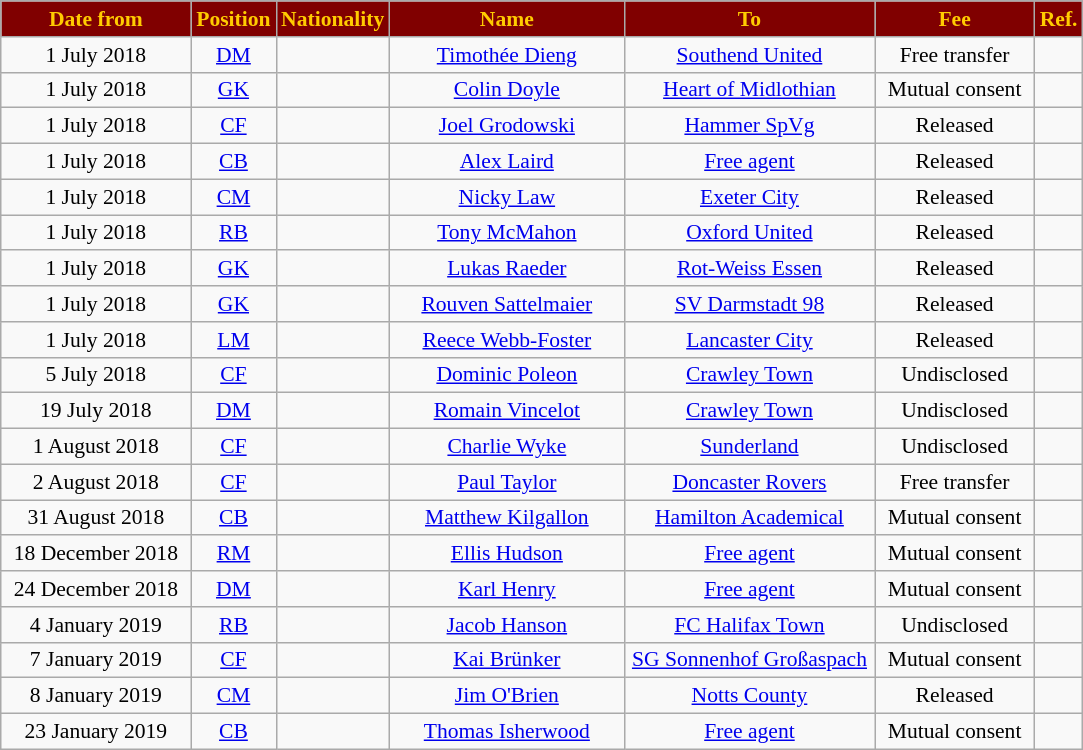<table class="wikitable"  style="text-align:center; font-size:90%; ">
<tr>
<th style="background:#800000; color:#FFCC00; width:120px;">Date from</th>
<th style="background:#800000; color:#FFCC00; width:50px;">Position</th>
<th style="background:#800000; color:#FFCC00; width:50px;">Nationality</th>
<th style="background:#800000; color:#FFCC00; width:150px;">Name</th>
<th style="background:#800000; color:#FFCC00; width:160px;">To</th>
<th style="background:#800000; color:#FFCC00; width:100px;">Fee</th>
<th style="background:#800000; color:#FFCC00; width:25px;">Ref.</th>
</tr>
<tr>
<td>1 July 2018</td>
<td><a href='#'>DM</a></td>
<td></td>
<td><a href='#'>Timothée Dieng</a></td>
<td><a href='#'>Southend United</a></td>
<td>Free transfer</td>
<td></td>
</tr>
<tr>
<td>1 July 2018</td>
<td><a href='#'>GK</a></td>
<td></td>
<td><a href='#'>Colin Doyle</a></td>
<td> <a href='#'>Heart of Midlothian</a></td>
<td>Mutual consent</td>
<td></td>
</tr>
<tr>
<td>1 July 2018</td>
<td><a href='#'>CF</a></td>
<td></td>
<td><a href='#'>Joel Grodowski</a></td>
<td> <a href='#'>Hammer SpVg</a></td>
<td>Released</td>
<td></td>
</tr>
<tr>
<td>1 July 2018</td>
<td><a href='#'>CB</a></td>
<td></td>
<td><a href='#'>Alex Laird</a></td>
<td><a href='#'>Free agent</a></td>
<td>Released</td>
<td></td>
</tr>
<tr>
<td>1 July 2018</td>
<td><a href='#'>CM</a></td>
<td></td>
<td><a href='#'>Nicky Law</a></td>
<td><a href='#'>Exeter City</a></td>
<td>Released</td>
<td></td>
</tr>
<tr>
<td>1 July 2018</td>
<td><a href='#'>RB</a></td>
<td></td>
<td><a href='#'>Tony McMahon</a></td>
<td><a href='#'>Oxford United</a></td>
<td>Released</td>
<td></td>
</tr>
<tr>
<td>1 July 2018</td>
<td><a href='#'>GK</a></td>
<td></td>
<td><a href='#'>Lukas Raeder</a></td>
<td> <a href='#'>Rot-Weiss Essen</a></td>
<td>Released</td>
<td></td>
</tr>
<tr>
<td>1 July 2018</td>
<td><a href='#'>GK</a></td>
<td></td>
<td><a href='#'>Rouven Sattelmaier</a></td>
<td> <a href='#'>SV Darmstadt 98</a></td>
<td>Released</td>
<td></td>
</tr>
<tr>
<td>1 July 2018</td>
<td><a href='#'>LM</a></td>
<td></td>
<td><a href='#'>Reece Webb-Foster</a></td>
<td><a href='#'>Lancaster City</a></td>
<td>Released</td>
<td></td>
</tr>
<tr>
<td>5 July 2018</td>
<td><a href='#'>CF</a></td>
<td></td>
<td><a href='#'>Dominic Poleon</a></td>
<td><a href='#'>Crawley Town</a></td>
<td>Undisclosed</td>
<td></td>
</tr>
<tr>
<td>19 July 2018</td>
<td><a href='#'>DM</a></td>
<td></td>
<td><a href='#'>Romain Vincelot</a></td>
<td><a href='#'>Crawley Town</a></td>
<td>Undisclosed</td>
<td></td>
</tr>
<tr>
<td>1 August 2018</td>
<td><a href='#'>CF</a></td>
<td></td>
<td><a href='#'>Charlie Wyke</a></td>
<td><a href='#'>Sunderland</a></td>
<td>Undisclosed</td>
<td></td>
</tr>
<tr>
<td>2 August 2018</td>
<td><a href='#'>CF</a></td>
<td></td>
<td><a href='#'>Paul Taylor</a></td>
<td><a href='#'>Doncaster Rovers</a></td>
<td>Free transfer</td>
<td></td>
</tr>
<tr>
<td>31 August 2018</td>
<td><a href='#'>CB</a></td>
<td></td>
<td><a href='#'>Matthew Kilgallon</a></td>
<td> <a href='#'>Hamilton Academical</a></td>
<td>Mutual consent</td>
<td></td>
</tr>
<tr>
<td>18 December 2018</td>
<td><a href='#'>RM</a></td>
<td></td>
<td><a href='#'>Ellis Hudson</a></td>
<td><a href='#'>Free agent</a></td>
<td>Mutual consent</td>
<td></td>
</tr>
<tr>
<td>24 December 2018</td>
<td><a href='#'>DM</a></td>
<td></td>
<td><a href='#'>Karl Henry</a></td>
<td><a href='#'>Free agent</a></td>
<td>Mutual consent</td>
<td></td>
</tr>
<tr>
<td>4 January 2019</td>
<td><a href='#'>RB</a></td>
<td></td>
<td><a href='#'>Jacob Hanson</a></td>
<td><a href='#'>FC Halifax Town</a></td>
<td>Undisclosed</td>
<td></td>
</tr>
<tr>
<td>7 January 2019</td>
<td><a href='#'>CF</a></td>
<td></td>
<td><a href='#'>Kai Brünker</a></td>
<td> <a href='#'>SG Sonnenhof Großaspach</a></td>
<td>Mutual consent</td>
<td></td>
</tr>
<tr>
<td>8 January 2019</td>
<td><a href='#'>CM</a></td>
<td></td>
<td><a href='#'>Jim O'Brien</a></td>
<td><a href='#'>Notts County</a></td>
<td>Released</td>
<td></td>
</tr>
<tr>
<td>23 January 2019</td>
<td><a href='#'>CB</a></td>
<td></td>
<td><a href='#'>Thomas Isherwood</a></td>
<td><a href='#'>Free agent</a></td>
<td>Mutual consent</td>
<td></td>
</tr>
</table>
